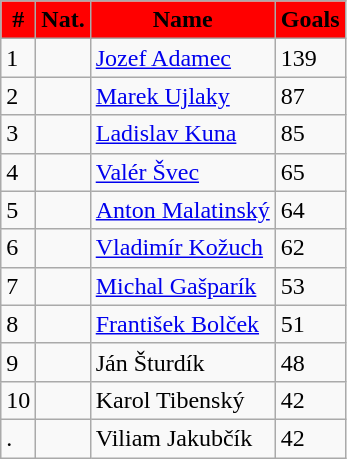<table class="wikitable">
<tr>
<th style="color:black; background:red;">#</th>
<th style="color:black; background:red;">Nat.</th>
<th style="color:black; background:red;">Name</th>
<th style="color:black; background:red;">Goals</th>
</tr>
<tr>
<td>1</td>
<td></td>
<td><a href='#'>Jozef Adamec</a></td>
<td>139</td>
</tr>
<tr>
<td>2</td>
<td></td>
<td><a href='#'>Marek Ujlaky</a></td>
<td>87</td>
</tr>
<tr>
<td>3</td>
<td></td>
<td><a href='#'>Ladislav Kuna</a></td>
<td>85</td>
</tr>
<tr>
<td>4</td>
<td></td>
<td><a href='#'>Valér Švec</a></td>
<td>65</td>
</tr>
<tr>
<td>5</td>
<td></td>
<td><a href='#'>Anton Malatinský</a></td>
<td>64</td>
</tr>
<tr>
<td>6</td>
<td></td>
<td><a href='#'>Vladimír Kožuch</a></td>
<td>62</td>
</tr>
<tr>
<td>7</td>
<td></td>
<td><a href='#'>Michal Gašparík</a></td>
<td>53</td>
</tr>
<tr>
<td>8</td>
<td></td>
<td><a href='#'>František Bolček</a></td>
<td>51</td>
</tr>
<tr>
<td>9</td>
<td></td>
<td>Ján Šturdík</td>
<td>48</td>
</tr>
<tr>
<td>10</td>
<td></td>
<td>Karol Tibenský</td>
<td>42</td>
</tr>
<tr>
<td>.</td>
<td></td>
<td>Viliam Jakubčík</td>
<td>42</td>
</tr>
</table>
